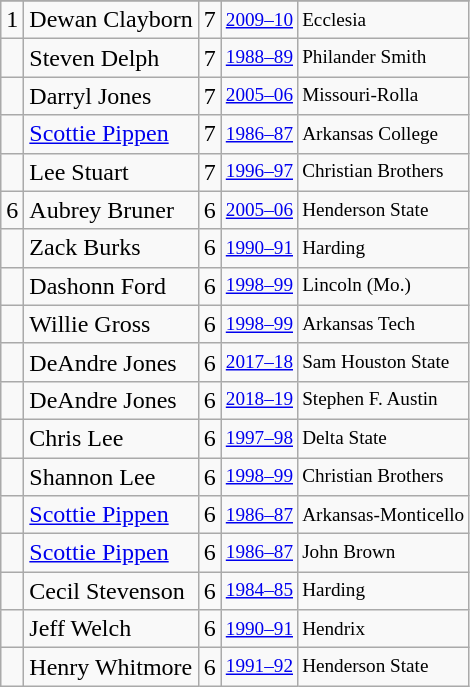<table class="wikitable">
<tr>
</tr>
<tr>
<td>1</td>
<td>Dewan Clayborn</td>
<td>7</td>
<td style="font-size:80%;"><a href='#'>2009–10</a></td>
<td style="font-size:80%;">Ecclesia</td>
</tr>
<tr>
<td></td>
<td>Steven Delph</td>
<td>7</td>
<td style="font-size:80%;"><a href='#'>1988–89</a></td>
<td style="font-size:80%;">Philander Smith</td>
</tr>
<tr>
<td></td>
<td>Darryl Jones</td>
<td>7</td>
<td style="font-size:80%;"><a href='#'>2005–06</a></td>
<td style="font-size:80%;">Missouri-Rolla</td>
</tr>
<tr>
<td></td>
<td><a href='#'>Scottie Pippen</a></td>
<td>7</td>
<td style="font-size:80%;"><a href='#'>1986–87</a></td>
<td style="font-size:80%;">Arkansas College</td>
</tr>
<tr>
<td></td>
<td>Lee Stuart</td>
<td>7</td>
<td style="font-size:80%;"><a href='#'>1996–97</a></td>
<td style="font-size:80%;">Christian Brothers</td>
</tr>
<tr>
<td>6</td>
<td>Aubrey Bruner</td>
<td>6</td>
<td style="font-size:80%;"><a href='#'>2005–06</a></td>
<td style="font-size:80%;">Henderson State</td>
</tr>
<tr>
<td></td>
<td>Zack Burks</td>
<td>6</td>
<td style="font-size:80%;"><a href='#'>1990–91</a></td>
<td style="font-size:80%;">Harding</td>
</tr>
<tr>
<td></td>
<td>Dashonn Ford</td>
<td>6</td>
<td style="font-size:80%;"><a href='#'>1998–99</a></td>
<td style="font-size:80%;">Lincoln (Mo.)</td>
</tr>
<tr>
<td></td>
<td>Willie Gross</td>
<td>6</td>
<td style="font-size:80%;"><a href='#'>1998–99</a></td>
<td style="font-size:80%;">Arkansas Tech</td>
</tr>
<tr>
<td></td>
<td>DeAndre Jones</td>
<td>6</td>
<td style="font-size:80%;"><a href='#'>2017–18</a></td>
<td style="font-size:80%;">Sam Houston State</td>
</tr>
<tr>
<td></td>
<td>DeAndre Jones</td>
<td>6</td>
<td style="font-size:80%;"><a href='#'>2018–19</a></td>
<td style="font-size:80%;">Stephen F. Austin</td>
</tr>
<tr>
<td></td>
<td>Chris Lee</td>
<td>6</td>
<td style="font-size:80%;"><a href='#'>1997–98</a></td>
<td style="font-size:80%;">Delta State</td>
</tr>
<tr>
<td></td>
<td>Shannon Lee</td>
<td>6</td>
<td style="font-size:80%;"><a href='#'>1998–99</a></td>
<td style="font-size:80%;">Christian Brothers</td>
</tr>
<tr>
<td></td>
<td><a href='#'>Scottie Pippen</a></td>
<td>6</td>
<td style="font-size:80%;"><a href='#'>1986–87</a></td>
<td style="font-size:80%;">Arkansas-Monticello</td>
</tr>
<tr>
<td></td>
<td><a href='#'>Scottie Pippen</a></td>
<td>6</td>
<td style="font-size:80%;"><a href='#'>1986–87</a></td>
<td style="font-size:80%;">John Brown</td>
</tr>
<tr>
<td></td>
<td>Cecil Stevenson</td>
<td>6</td>
<td style="font-size:80%;"><a href='#'>1984–85</a></td>
<td style="font-size:80%;">Harding</td>
</tr>
<tr>
<td></td>
<td>Jeff Welch</td>
<td>6</td>
<td style="font-size:80%;"><a href='#'>1990–91</a></td>
<td style="font-size:80%;">Hendrix</td>
</tr>
<tr>
<td></td>
<td>Henry Whitmore</td>
<td>6</td>
<td style="font-size:80%;"><a href='#'>1991–92</a></td>
<td style="font-size:80%;">Henderson State</td>
</tr>
</table>
